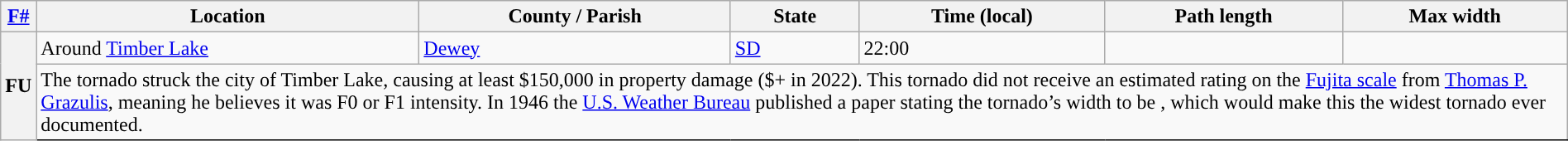<table class="wikitable sortable" style="width:100%;">
<tr>
<th scope="col" align="center"><a href='#'>F#</a><br></th>
<th scope="col" align="center" class="unsortable">Location</th>
<th scope="col" align="center" class="unsortable">County / Parish</th>
<th scope="col" align="center">State</th>
<th scope="col" align="center">Time (local)</th>
<th scope="col" align="center">Path length</th>
<th scope="col" align="center">Max width</th>
</tr>
<tr>
<th scope="row" rowspan="2" style="background-color:#">FU</th>
<td>Around <a href='#'>Timber Lake</a></td>
<td><a href='#'>Dewey</a></td>
<td><a href='#'>SD</a></td>
<td>22:00</td>
<td></td>
<td></td>
</tr>
<tr class="expand-child">
<td colspan="6" style=" border-bottom: 1px solid black;">The tornado struck the city of Timber Lake, causing at least $150,000 in property damage ($+ in 2022). This tornado did not receive an estimated rating on the <a href='#'>Fujita scale</a> from <a href='#'>Thomas P. Grazulis</a>, meaning he believes it was F0 or F1 intensity. In 1946 the <a href='#'>U.S. Weather Bureau</a> published a paper stating the tornado’s width to be , which would make this the widest tornado ever documented.</td>
</tr>
</table>
